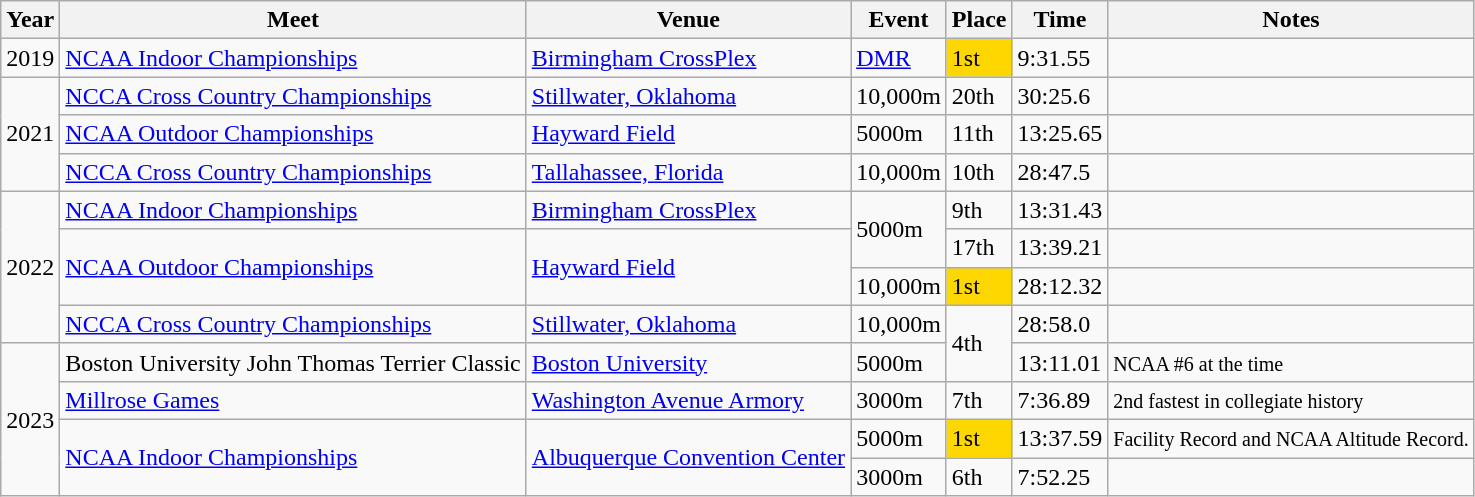<table class="wikitable">
<tr>
<th>Year</th>
<th>Meet</th>
<th>Venue</th>
<th>Event</th>
<th>Place</th>
<th>Time</th>
<th>Notes</th>
</tr>
<tr>
<td>2019</td>
<td><a href='#'>NCAA Indoor Championships</a></td>
<td><a href='#'>Birmingham CrossPlex</a></td>
<td><a href='#'>DMR</a></td>
<td bgcolor="gold">1st</td>
<td>9:31.55</td>
<td></td>
</tr>
<tr>
<td rowspan="3">2021</td>
<td><a href='#'>NCCA Cross Country Championships</a></td>
<td><a href='#'>Stillwater, Oklahoma</a></td>
<td>10,000m</td>
<td>20th</td>
<td>30:25.6</td>
<td></td>
</tr>
<tr>
<td><a href='#'>NCAA Outdoor Championships</a></td>
<td><a href='#'>Hayward Field</a></td>
<td>5000m</td>
<td>11th</td>
<td>13:25.65</td>
<td></td>
</tr>
<tr>
<td><a href='#'>NCCA Cross Country Championships</a></td>
<td><a href='#'>Tallahassee, Florida</a></td>
<td>10,000m</td>
<td>10th</td>
<td>28:47.5</td>
<td></td>
</tr>
<tr>
<td rowspan="4">2022</td>
<td><a href='#'>NCAA Indoor Championships</a></td>
<td><a href='#'>Birmingham CrossPlex</a></td>
<td rowspan="2">5000m</td>
<td>9th</td>
<td>13:31.43</td>
<td></td>
</tr>
<tr>
<td rowspan="2"><a href='#'>NCAA Outdoor Championships</a></td>
<td rowspan="2"><a href='#'>Hayward Field</a></td>
<td>17th</td>
<td>13:39.21</td>
<td></td>
</tr>
<tr>
<td>10,000m</td>
<td bgcolor="gold">1st</td>
<td>28:12.32</td>
<td></td>
</tr>
<tr>
<td><a href='#'>NCCA Cross Country Championships</a></td>
<td><a href='#'>Stillwater, Oklahoma</a></td>
<td>10,000m</td>
<td rowspan="2">4th</td>
<td>28:58.0</td>
<td></td>
</tr>
<tr>
<td rowspan="4">2023</td>
<td>Boston University John Thomas Terrier Classic</td>
<td><a href='#'>Boston University</a></td>
<td>5000m</td>
<td>13:11.01</td>
<td><small>NCAA #6 at the time</small></td>
</tr>
<tr>
<td><a href='#'>Millrose Games</a></td>
<td><a href='#'>Washington Avenue Armory</a></td>
<td>3000m</td>
<td>7th</td>
<td>7:36.89</td>
<td><small>2nd fastest in collegiate history</small></td>
</tr>
<tr>
<td rowspan="2"><a href='#'>NCAA Indoor Championships</a></td>
<td rowspan="2"><a href='#'>Albuquerque Convention Center</a></td>
<td>5000m</td>
<td bgcolor="gold">1st</td>
<td>13:37.59</td>
<td><small>Facility Record and NCAA Altitude Record.</small></td>
</tr>
<tr>
<td>3000m</td>
<td>6th</td>
<td>7:52.25</td>
<td></td>
</tr>
</table>
